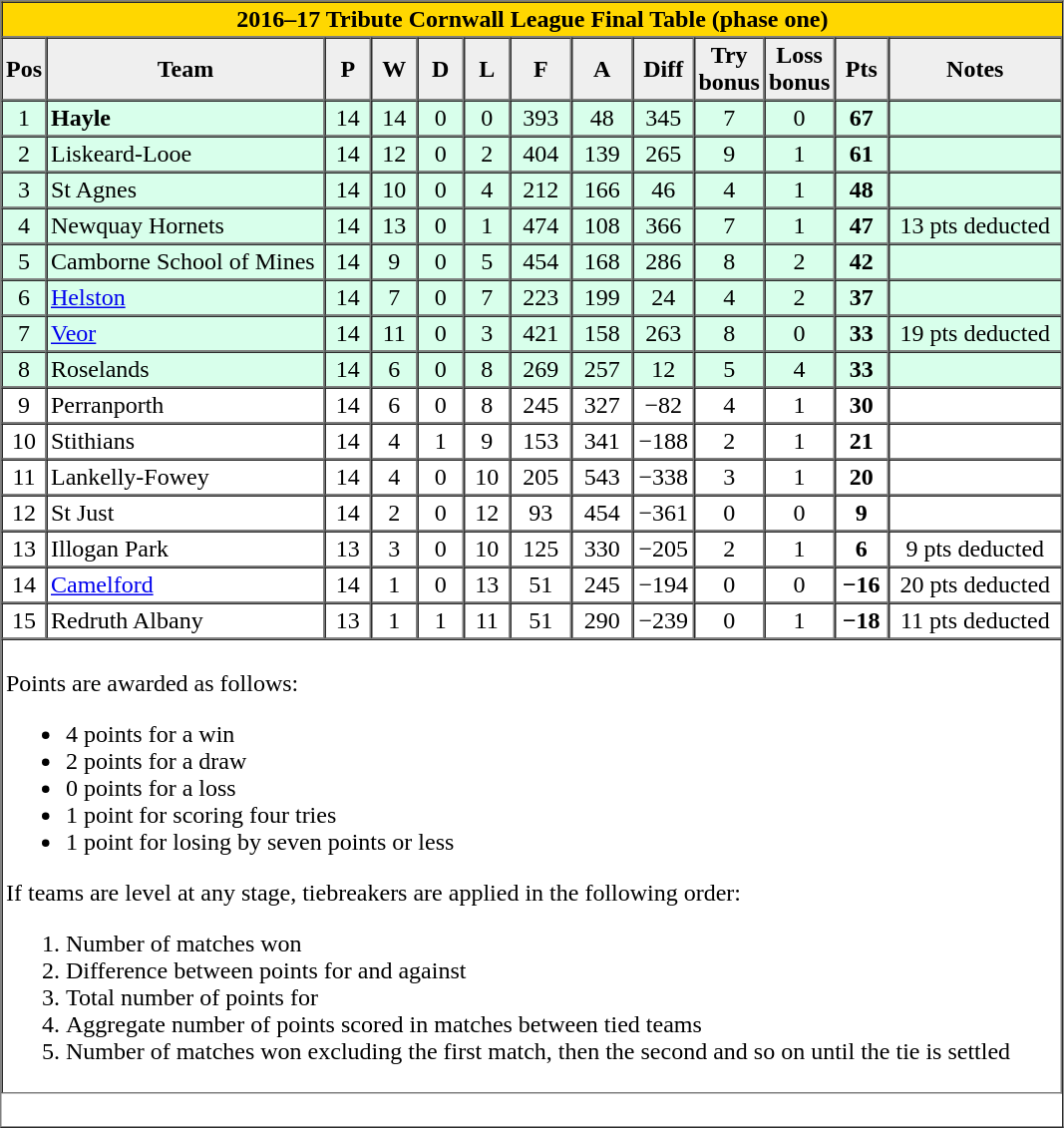<table border="1" cellpadding="2" cellspacing="0">
<tr bgcolor="gold">
<th colspan=13 style="border-right:0px;";>2016–17 Tribute Cornwall League Final Table (phase one)</th>
</tr>
<tr bgcolor="#efefef">
<th width="20">Pos</th>
<th width="180">Team</th>
<th width="25">P</th>
<th width="25">W</th>
<th width="25">D</th>
<th width="25">L</th>
<th width="35">F</th>
<th width="35">A</th>
<th width="35">Diff</th>
<th width="35">Try bonus</th>
<th width="35">Loss bonus</th>
<th width="30">Pts</th>
<th width="110">Notes</th>
</tr>
<tr bgcolor=#d8ffeb align=center>
<td>1</td>
<td align=left><strong>Hayle</strong></td>
<td>14</td>
<td>14</td>
<td>0</td>
<td>0</td>
<td>393</td>
<td>48</td>
<td>345</td>
<td>7</td>
<td>0</td>
<td><strong>67</strong></td>
<td></td>
</tr>
<tr bgcolor=#d8ffeb align=center>
<td>2</td>
<td align=left>Liskeard-Looe</td>
<td>14</td>
<td>12</td>
<td>0</td>
<td>2</td>
<td>404</td>
<td>139</td>
<td>265</td>
<td>9</td>
<td>1</td>
<td><strong>61</strong></td>
<td></td>
</tr>
<tr bgcolor=#d8ffeb align=center>
<td>3</td>
<td align=left>St Agnes</td>
<td>14</td>
<td>10</td>
<td>0</td>
<td>4</td>
<td>212</td>
<td>166</td>
<td>46</td>
<td>4</td>
<td>1</td>
<td><strong>48</strong></td>
<td></td>
</tr>
<tr bgcolor=#d8ffeb align=center>
<td>4</td>
<td align=left>Newquay Hornets</td>
<td>14</td>
<td>13</td>
<td>0</td>
<td>1</td>
<td>474</td>
<td>108</td>
<td>366</td>
<td>7</td>
<td>1</td>
<td><strong>47</strong></td>
<td>13 pts deducted</td>
</tr>
<tr bgcolor=#d8ffeb align=center>
<td>5</td>
<td align=left>Camborne School of Mines</td>
<td>14</td>
<td>9</td>
<td>0</td>
<td>5</td>
<td>454</td>
<td>168</td>
<td>286</td>
<td>8</td>
<td>2</td>
<td><strong>42</strong></td>
<td></td>
</tr>
<tr bgcolor=#d8ffeb align=center>
<td>6</td>
<td align=left><a href='#'>Helston</a></td>
<td>14</td>
<td>7</td>
<td>0</td>
<td>7</td>
<td>223</td>
<td>199</td>
<td>24</td>
<td>4</td>
<td>2</td>
<td><strong>37</strong></td>
<td></td>
</tr>
<tr bgcolor=#d8ffeb align=center>
<td>7</td>
<td align=left><a href='#'>Veor</a></td>
<td>14</td>
<td>11</td>
<td>0</td>
<td>3</td>
<td>421</td>
<td>158</td>
<td>263</td>
<td>8</td>
<td>0</td>
<td><strong>33</strong></td>
<td>19 pts deducted</td>
</tr>
<tr bgcolor=#d8ffeb align=center>
<td>8</td>
<td align=left>Roselands</td>
<td>14</td>
<td>6</td>
<td>0</td>
<td>8</td>
<td>269</td>
<td>257</td>
<td>12</td>
<td>5</td>
<td>4</td>
<td><strong>33</strong></td>
<td></td>
</tr>
<tr align=center>
<td>9</td>
<td align=left>Perranporth</td>
<td>14</td>
<td>6</td>
<td>0</td>
<td>8</td>
<td>245</td>
<td>327</td>
<td>−82</td>
<td>4</td>
<td>1</td>
<td><strong>30</strong></td>
<td></td>
</tr>
<tr align=center>
<td>10</td>
<td align=left>Stithians</td>
<td>14</td>
<td>4</td>
<td>1</td>
<td>9</td>
<td>153</td>
<td>341</td>
<td>−188</td>
<td>2</td>
<td>1</td>
<td><strong>21</strong></td>
<td></td>
</tr>
<tr align=center>
<td>11</td>
<td align=left>Lankelly-Fowey</td>
<td>14</td>
<td>4</td>
<td>0</td>
<td>10</td>
<td>205</td>
<td>543</td>
<td>−338</td>
<td>3</td>
<td>1</td>
<td><strong>20</strong></td>
<td></td>
</tr>
<tr align=center>
<td>12</td>
<td align=left>St Just</td>
<td>14</td>
<td>2</td>
<td>0</td>
<td>12</td>
<td>93</td>
<td>454</td>
<td>−361</td>
<td>0</td>
<td>0</td>
<td><strong>9</strong></td>
<td></td>
</tr>
<tr align=center>
<td>13</td>
<td align=left>Illogan Park</td>
<td>13</td>
<td>3</td>
<td>0</td>
<td>10</td>
<td>125</td>
<td>330</td>
<td>−205</td>
<td>2</td>
<td>1</td>
<td><strong>6</strong></td>
<td>9 pts deducted</td>
</tr>
<tr align=center>
<td>14</td>
<td align=left><a href='#'>Camelford</a></td>
<td>14</td>
<td>1</td>
<td>0</td>
<td>13</td>
<td>51</td>
<td>245</td>
<td>−194</td>
<td>0</td>
<td>0</td>
<td><strong>−16</strong></td>
<td>20 pts deducted</td>
</tr>
<tr align=center>
<td>15</td>
<td align=left>Redruth Albany</td>
<td>13</td>
<td>1</td>
<td>1</td>
<td>11</td>
<td>51</td>
<td>290</td>
<td>−239</td>
<td>0</td>
<td>1</td>
<td><strong>−18</strong></td>
<td>11 pts deducted</td>
</tr>
<tr bgcolor=#ffffff>
<td colspan="13"><br>Points are awarded as follows:<ul><li>4 points for a win</li><li>2 points for a draw</li><li>0 points for a loss</li><li>1 point for scoring four tries</li><li>1 point for losing by seven points or less</li></ul>If teams are level at any stage, tiebreakers are applied in the following order:<ol><li>Number of matches won</li><li>Difference between points for and against</li><li>Total number of points for</li><li>Aggregate number of points scored in matches between tied teams</li><li>Number of matches won excluding the first match, then the second and so on until the tie is settled</li></ol></td>
</tr>
<tr |align=left|>
<td colspan="15" style="border:0px"><br></td>
</tr>
</table>
